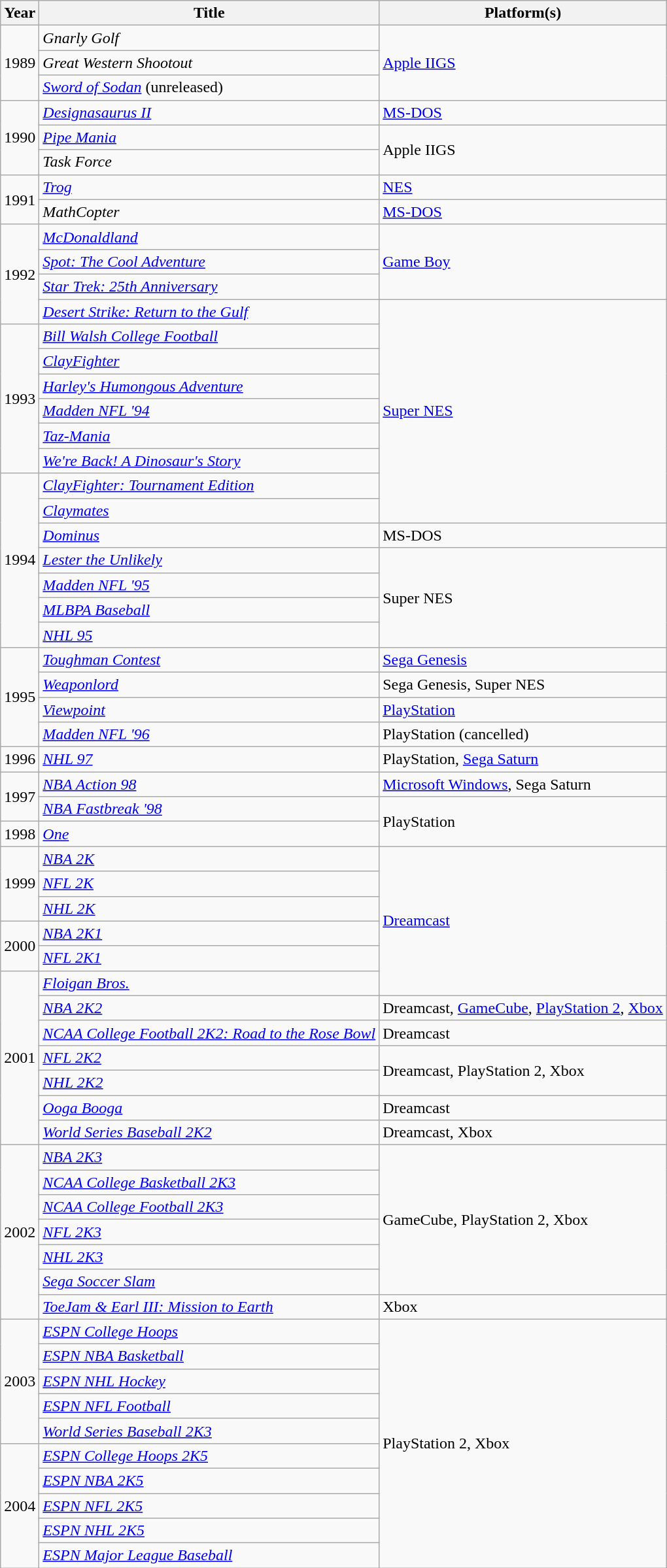<table class="wikitable sortable">
<tr>
<th>Year</th>
<th>Title</th>
<th>Platform(s)</th>
</tr>
<tr>
<td rowspan="3">1989</td>
<td><em>Gnarly Golf</em></td>
<td rowspan="3"><a href='#'>Apple IIGS</a></td>
</tr>
<tr>
<td><em>Great Western Shootout</em></td>
</tr>
<tr>
<td><em><a href='#'>Sword of Sodan</a></em> (unreleased)</td>
</tr>
<tr>
<td rowspan="3">1990</td>
<td><em><a href='#'>Designasaurus II</a></em></td>
<td><a href='#'>MS-DOS</a></td>
</tr>
<tr>
<td><em><a href='#'>Pipe Mania</a></em></td>
<td rowspan="2">Apple IIGS</td>
</tr>
<tr>
<td><em>Task Force</em></td>
</tr>
<tr>
<td rowspan="2">1991</td>
<td><em><a href='#'>Trog</a></em></td>
<td><a href='#'>NES</a></td>
</tr>
<tr>
<td><em>MathCopter</em></td>
<td><a href='#'>MS-DOS</a></td>
</tr>
<tr>
<td rowspan="4">1992</td>
<td><em><a href='#'>McDonaldland</a></em></td>
<td rowspan="3"><a href='#'>Game Boy</a></td>
</tr>
<tr>
<td><em><a href='#'>Spot: The Cool Adventure</a></em></td>
</tr>
<tr>
<td><em><a href='#'>Star Trek: 25th Anniversary</a></em></td>
</tr>
<tr>
<td><em><a href='#'>Desert Strike: Return to the Gulf</a></em></td>
<td rowspan="9"><a href='#'>Super NES</a></td>
</tr>
<tr>
<td rowspan="6">1993</td>
<td><em><a href='#'>Bill Walsh College Football</a></em></td>
</tr>
<tr>
<td><em><a href='#'>ClayFighter</a></em></td>
</tr>
<tr>
<td><em><a href='#'>Harley's Humongous Adventure</a></em></td>
</tr>
<tr>
<td><em><a href='#'>Madden NFL '94</a></em></td>
</tr>
<tr>
<td><em><a href='#'>Taz-Mania</a></em></td>
</tr>
<tr>
<td><em><a href='#'>We're Back! A Dinosaur's Story</a></em></td>
</tr>
<tr>
<td rowspan="7">1994</td>
<td><em><a href='#'>ClayFighter: Tournament Edition</a></em></td>
</tr>
<tr>
<td><em><a href='#'>Claymates</a></em></td>
</tr>
<tr>
<td><em><a href='#'>Dominus</a></em></td>
<td>MS-DOS</td>
</tr>
<tr>
<td><em><a href='#'>Lester the Unlikely</a></em></td>
<td rowspan="4">Super NES</td>
</tr>
<tr>
<td><em><a href='#'>Madden NFL '95</a></em></td>
</tr>
<tr>
<td><em><a href='#'>MLBPA Baseball</a></em></td>
</tr>
<tr>
<td><em><a href='#'>NHL 95</a></em></td>
</tr>
<tr>
<td rowspan="4">1995</td>
<td><em><a href='#'>Toughman Contest</a></em></td>
<td><a href='#'>Sega Genesis</a></td>
</tr>
<tr>
<td><em><a href='#'>Weaponlord</a></em></td>
<td>Sega Genesis, Super NES</td>
</tr>
<tr>
<td><em><a href='#'>Viewpoint</a></em></td>
<td><a href='#'>PlayStation</a></td>
</tr>
<tr>
<td><em><a href='#'>Madden NFL '96</a></em></td>
<td>PlayStation (cancelled)</td>
</tr>
<tr>
<td>1996</td>
<td><em><a href='#'>NHL 97</a></em></td>
<td>PlayStation, <a href='#'>Sega Saturn</a></td>
</tr>
<tr>
<td rowspan="2">1997</td>
<td><em><a href='#'>NBA Action 98</a></em></td>
<td><a href='#'>Microsoft Windows</a>, Sega Saturn</td>
</tr>
<tr>
<td><em><a href='#'>NBA Fastbreak '98</a></em></td>
<td rowspan="2">PlayStation</td>
</tr>
<tr>
<td>1998</td>
<td><em><a href='#'>One</a></em></td>
</tr>
<tr>
<td rowspan="3">1999</td>
<td><em><a href='#'>NBA 2K</a></em></td>
<td rowspan="6"><a href='#'>Dreamcast</a></td>
</tr>
<tr>
<td><em><a href='#'>NFL 2K</a></em></td>
</tr>
<tr>
<td><em><a href='#'>NHL 2K</a></em></td>
</tr>
<tr>
<td rowspan="2">2000</td>
<td><em><a href='#'>NBA 2K1</a></em></td>
</tr>
<tr>
<td><em><a href='#'>NFL 2K1</a></em></td>
</tr>
<tr>
<td rowspan="7">2001</td>
<td><em><a href='#'>Floigan Bros.</a></em></td>
</tr>
<tr>
<td><em><a href='#'>NBA 2K2</a></em></td>
<td>Dreamcast, <a href='#'>GameCube</a>, <a href='#'>PlayStation 2</a>, <a href='#'>Xbox</a></td>
</tr>
<tr>
<td><em><a href='#'>NCAA College Football 2K2: Road to the Rose Bowl</a></em></td>
<td>Dreamcast</td>
</tr>
<tr>
<td><em><a href='#'>NFL 2K2</a></em></td>
<td rowspan="2">Dreamcast, PlayStation 2, Xbox</td>
</tr>
<tr>
<td><em><a href='#'>NHL 2K2</a></em></td>
</tr>
<tr>
<td><em><a href='#'>Ooga Booga</a></em></td>
<td>Dreamcast</td>
</tr>
<tr>
<td><em><a href='#'>World Series Baseball 2K2</a></em></td>
<td>Dreamcast, Xbox</td>
</tr>
<tr>
<td rowspan="7">2002</td>
<td><em><a href='#'>NBA 2K3</a></em></td>
<td rowspan="6">GameCube, PlayStation 2, Xbox</td>
</tr>
<tr>
<td><em><a href='#'>NCAA College Basketball 2K3</a></em></td>
</tr>
<tr>
<td><em><a href='#'>NCAA College Football 2K3</a></em></td>
</tr>
<tr>
<td><em><a href='#'>NFL 2K3</a></em></td>
</tr>
<tr>
<td><em><a href='#'>NHL 2K3</a></em></td>
</tr>
<tr>
<td><em><a href='#'>Sega Soccer Slam</a></em></td>
</tr>
<tr>
<td><em><a href='#'>ToeJam & Earl III: Mission to Earth</a></em></td>
<td>Xbox</td>
</tr>
<tr>
<td rowspan="5">2003</td>
<td><em><a href='#'>ESPN College Hoops</a></em></td>
<td rowspan="10">PlayStation 2, Xbox</td>
</tr>
<tr>
<td><em><a href='#'>ESPN NBA Basketball</a></em></td>
</tr>
<tr>
<td><em><a href='#'>ESPN NHL Hockey</a></em></td>
</tr>
<tr>
<td><em><a href='#'>ESPN NFL Football</a></em></td>
</tr>
<tr>
<td><em><a href='#'>World Series Baseball 2K3</a></em></td>
</tr>
<tr>
<td rowspan="5">2004</td>
<td><em><a href='#'>ESPN College Hoops 2K5</a></em></td>
</tr>
<tr>
<td><em><a href='#'>ESPN NBA 2K5</a></em></td>
</tr>
<tr>
<td><em><a href='#'>ESPN NFL 2K5</a></em></td>
</tr>
<tr>
<td><em><a href='#'>ESPN NHL 2K5</a></em></td>
</tr>
<tr>
<td><em><a href='#'>ESPN Major League Baseball</a></em></td>
</tr>
</table>
